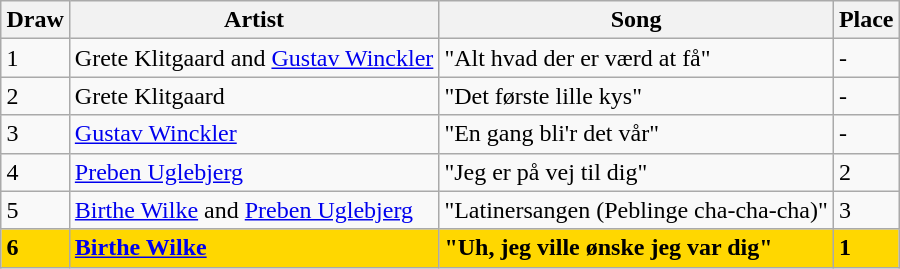<table class="sortable wikitable" style="margin: 1em auto 1em auto">
<tr>
<th>Draw</th>
<th>Artist</th>
<th>Song</th>
<th>Place</th>
</tr>
<tr>
<td>1</td>
<td>Grete Klitgaard and <a href='#'>Gustav Winckler</a></td>
<td>"Alt hvad der er værd at få"</td>
<td>-</td>
</tr>
<tr>
<td>2</td>
<td>Grete Klitgaard</td>
<td>"Det første lille kys"</td>
<td>-</td>
</tr>
<tr>
<td>3</td>
<td><a href='#'>Gustav Winckler</a></td>
<td>"En gang bli'r det vår"</td>
<td>-</td>
</tr>
<tr>
<td>4</td>
<td><a href='#'>Preben Uglebjerg</a></td>
<td>"Jeg er på vej til dig"</td>
<td>2</td>
</tr>
<tr>
<td>5</td>
<td><a href='#'>Birthe Wilke</a> and <a href='#'>Preben Uglebjerg</a></td>
<td>"Latinersangen (Peblinge cha-cha-cha)"</td>
<td>3</td>
</tr>
<tr bgcolor="#FFD700">
<td><strong>6</strong></td>
<td><strong><a href='#'>Birthe Wilke</a></strong></td>
<td><strong>"Uh, jeg ville ønske jeg var dig"</strong></td>
<td><strong>1</strong></td>
</tr>
</table>
